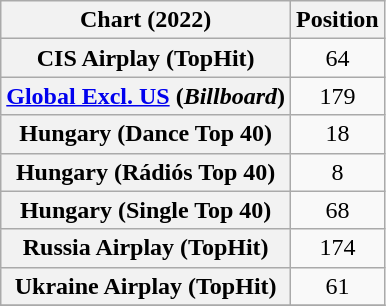<table class="wikitable sortable plainrowheaders" style="text-align:center">
<tr>
<th scope="col">Chart (2022)</th>
<th scope="col">Position</th>
</tr>
<tr>
<th scope="row">CIS Airplay (TopHit)</th>
<td>64</td>
</tr>
<tr>
<th scope="row"><a href='#'>Global Excl. US</a> (<em>Billboard</em>)</th>
<td>179</td>
</tr>
<tr>
<th scope="row">Hungary (Dance Top 40)</th>
<td>18</td>
</tr>
<tr>
<th scope="row">Hungary (Rádiós Top 40)</th>
<td>8</td>
</tr>
<tr>
<th scope="row">Hungary (Single Top 40)</th>
<td>68</td>
</tr>
<tr>
<th scope="row">Russia Airplay (TopHit)</th>
<td>174</td>
</tr>
<tr>
<th scope="row">Ukraine Airplay (TopHit)</th>
<td>61</td>
</tr>
<tr>
</tr>
</table>
